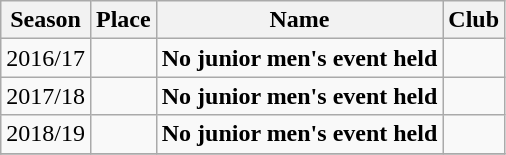<table class="wikitable sortable">
<tr>
<th>Season</th>
<th>Place</th>
<th>Name</th>
<th>Club</th>
</tr>
<tr>
<td>2016/17</td>
<td></td>
<td><strong>No junior men's event held</strong></td>
<td></td>
</tr>
<tr>
<td>2017/18</td>
<td></td>
<td><strong>No junior men's event held</strong></td>
<td></td>
</tr>
<tr>
<td>2018/19</td>
<td></td>
<td><strong>No junior men's event held</strong></td>
<td></td>
</tr>
<tr>
</tr>
</table>
